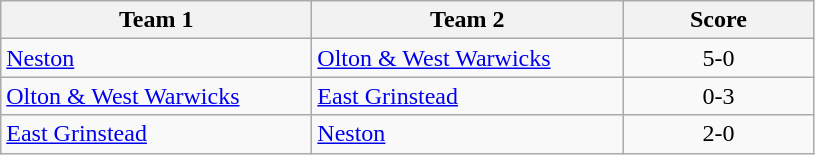<table class="wikitable" style="font-size: 100%">
<tr>
<th width=200>Team 1</th>
<th width=200>Team 2</th>
<th width=120>Score</th>
</tr>
<tr>
<td><a href='#'>Neston</a></td>
<td><a href='#'>Olton & West Warwicks</a></td>
<td align=center>5-0</td>
</tr>
<tr>
<td><a href='#'>Olton & West Warwicks</a></td>
<td><a href='#'>East Grinstead</a></td>
<td align=center>0-3</td>
</tr>
<tr>
<td><a href='#'>East Grinstead</a></td>
<td><a href='#'>Neston</a></td>
<td align=center>2-0</td>
</tr>
</table>
